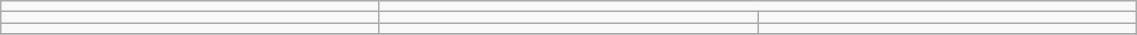<table align=center class=wikitable width=60%>
<tr>
<td width=20% valign=top align=center></td>
</tr>
<tr>
<td width=20% valign=top align=center></td>
<td width=20% valign=top align=center></td>
<td width=20% valign=top align=center></td>
</tr>
<tr>
<td width=20% valign=top align=center></td>
<td width=20% valign=top align=center></td>
<td width=20% valign=top align=center></td>
</tr>
<tr>
</tr>
</table>
